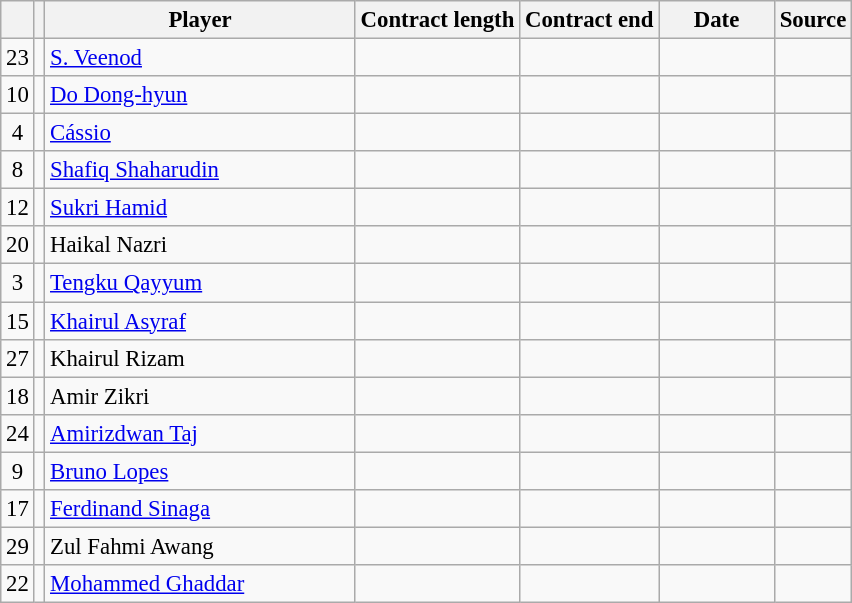<table class="wikitable plainrowheaders sortable" style="font-size:95%">
<tr>
<th></th>
<th></th>
<th scope="col" style="width:200px;">Player</th>
<th>Contract length</th>
<th>Contract end</th>
<th scope="col" style="width:70px;">Date</th>
<th>Source</th>
</tr>
<tr>
<td align=center>23</td>
<td align=center></td>
<td> <a href='#'>S. Veenod</a></td>
<td align=center></td>
<td align=center></td>
<td align=center></td>
<td align=center></td>
</tr>
<tr>
<td align=center>10</td>
<td align=center></td>
<td> <a href='#'>Do Dong-hyun</a></td>
<td align=center></td>
<td align=center></td>
<td align=center></td>
<td align=center></td>
</tr>
<tr>
<td align=center>4</td>
<td align=center></td>
<td> <a href='#'>Cássio</a></td>
<td align=center></td>
<td align=center></td>
<td align=center></td>
<td align=center></td>
</tr>
<tr>
<td align=center>8</td>
<td align=center></td>
<td> <a href='#'>Shafiq Shaharudin</a></td>
<td align=center></td>
<td align=center></td>
<td align=center></td>
<td align=center></td>
</tr>
<tr>
<td align=center>12</td>
<td align=center></td>
<td> <a href='#'>Sukri Hamid</a></td>
<td align=center></td>
<td align=center></td>
<td align=center></td>
<td align=center></td>
</tr>
<tr>
<td align=center>20</td>
<td align=center></td>
<td> Haikal Nazri</td>
<td align=center></td>
<td align=center></td>
<td align=center></td>
<td align=center></td>
</tr>
<tr>
<td align=center>3</td>
<td align=center></td>
<td> <a href='#'>Tengku Qayyum</a></td>
<td align=center></td>
<td align=center></td>
<td align=center></td>
<td align=center></td>
</tr>
<tr>
<td align=center>15</td>
<td align=center></td>
<td> <a href='#'>Khairul Asyraf</a></td>
<td align=center></td>
<td align=center></td>
<td align=center></td>
<td align=center></td>
</tr>
<tr>
<td align=center>27</td>
<td align=center></td>
<td> Khairul Rizam</td>
<td align=center></td>
<td align=center></td>
<td align=center></td>
<td align=center></td>
</tr>
<tr>
<td align=center>18</td>
<td align=center></td>
<td> Amir Zikri</td>
<td align=center></td>
<td align=center></td>
<td align=center></td>
<td align=center></td>
</tr>
<tr>
<td align=center>24</td>
<td align=center></td>
<td> <a href='#'>Amirizdwan Taj</a></td>
<td align=center></td>
<td align=center></td>
<td align=center></td>
<td align=center></td>
</tr>
<tr>
<td align=center>9</td>
<td align=center></td>
<td> <a href='#'>Bruno Lopes</a></td>
<td align=center></td>
<td align=center></td>
<td align=center></td>
<td align=center></td>
</tr>
<tr>
<td align=center>17</td>
<td align=center></td>
<td> <a href='#'>Ferdinand Sinaga</a></td>
<td align=center></td>
<td align=center></td>
<td align=center></td>
<td align=center></td>
</tr>
<tr>
<td align=center>29</td>
<td align=center></td>
<td> Zul Fahmi Awang</td>
<td align=center></td>
<td align=center></td>
<td align=center></td>
<td align=center></td>
</tr>
<tr>
<td align=center>22</td>
<td align=center></td>
<td> <a href='#'>Mohammed Ghaddar</a></td>
<td align=center></td>
<td align=center></td>
<td align=center></td>
<td align=center></td>
</tr>
</table>
